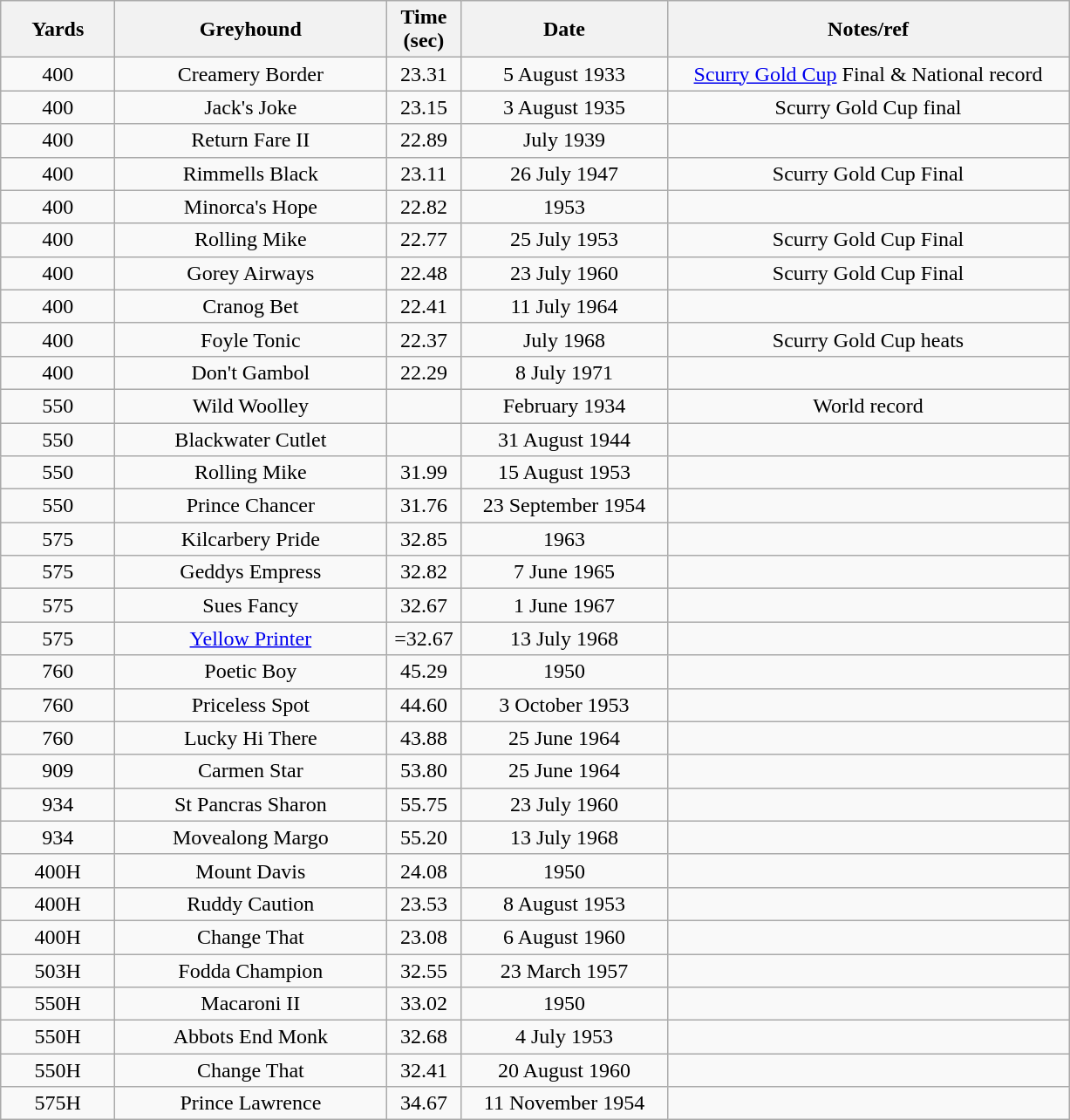<table class="wikitable collapsible collapsed" style=text-align:center>
<tr>
<th width=80>Yards</th>
<th width=200>Greyhound</th>
<th width=50>Time (sec)</th>
<th width=150>Date</th>
<th width=300>Notes/ref</th>
</tr>
<tr>
<td>400</td>
<td>Creamery Border</td>
<td>23.31</td>
<td>5 August 1933</td>
<td><a href='#'>Scurry Gold Cup</a> Final & National record</td>
</tr>
<tr>
<td>400</td>
<td>Jack's Joke</td>
<td>23.15</td>
<td>3 August 1935</td>
<td>Scurry Gold Cup final</td>
</tr>
<tr>
<td>400</td>
<td>Return Fare II</td>
<td>22.89</td>
<td>July 1939</td>
<td></td>
</tr>
<tr>
<td>400</td>
<td>Rimmells Black</td>
<td>23.11</td>
<td>26 July 1947</td>
<td>Scurry Gold Cup Final</td>
</tr>
<tr>
<td>400</td>
<td>Minorca's Hope</td>
<td>22.82</td>
<td>1953</td>
<td></td>
</tr>
<tr>
<td>400</td>
<td>Rolling Mike</td>
<td>22.77</td>
<td>25 July 1953</td>
<td>Scurry Gold Cup Final</td>
</tr>
<tr>
<td>400</td>
<td>Gorey Airways</td>
<td>22.48</td>
<td>23 July 1960</td>
<td>Scurry Gold Cup Final</td>
</tr>
<tr>
<td>400</td>
<td>Cranog Bet</td>
<td>22.41</td>
<td>11 July 1964</td>
<td></td>
</tr>
<tr>
<td>400</td>
<td>Foyle Tonic</td>
<td>22.37</td>
<td>July 1968</td>
<td>Scurry Gold Cup heats</td>
</tr>
<tr>
<td>400</td>
<td>Don't Gambol</td>
<td>22.29</td>
<td>8 July 1971</td>
<td></td>
</tr>
<tr>
<td>550</td>
<td>Wild Woolley</td>
<td></td>
<td>February 1934</td>
<td>World record</td>
</tr>
<tr>
<td>550</td>
<td>Blackwater Cutlet</td>
<td></td>
<td>31 August 1944</td>
<td></td>
</tr>
<tr>
<td>550</td>
<td>Rolling Mike</td>
<td>31.99</td>
<td>15 August 1953</td>
<td></td>
</tr>
<tr>
<td>550</td>
<td>Prince Chancer</td>
<td>31.76</td>
<td>23 September 1954</td>
<td></td>
</tr>
<tr>
<td>575</td>
<td>Kilcarbery Pride</td>
<td>32.85</td>
<td>1963</td>
<td></td>
</tr>
<tr>
<td>575</td>
<td>Geddys Empress</td>
<td>32.82</td>
<td>7 June 1965</td>
<td></td>
</tr>
<tr>
<td>575</td>
<td>Sues Fancy</td>
<td>32.67</td>
<td>1 June 1967</td>
<td></td>
</tr>
<tr>
<td>575</td>
<td><a href='#'>Yellow Printer</a></td>
<td>=32.67</td>
<td>13 July 1968</td>
<td></td>
</tr>
<tr>
<td>760</td>
<td>Poetic Boy</td>
<td>45.29</td>
<td>1950</td>
<td></td>
</tr>
<tr>
<td>760</td>
<td>Priceless Spot</td>
<td>44.60</td>
<td>3 October 1953</td>
<td></td>
</tr>
<tr>
<td>760</td>
<td>Lucky Hi There</td>
<td>43.88</td>
<td>25 June 1964</td>
<td></td>
</tr>
<tr>
<td>909</td>
<td>Carmen Star</td>
<td>53.80</td>
<td>25 June 1964</td>
<td></td>
</tr>
<tr>
<td>934</td>
<td>St Pancras Sharon</td>
<td>55.75</td>
<td>23 July 1960</td>
<td></td>
</tr>
<tr>
<td>934</td>
<td>Movealong Margo</td>
<td>55.20</td>
<td>13 July 1968</td>
<td></td>
</tr>
<tr>
<td>400H</td>
<td>Mount Davis</td>
<td>24.08</td>
<td>1950</td>
<td></td>
</tr>
<tr>
<td>400H</td>
<td>Ruddy Caution</td>
<td>23.53</td>
<td>8 August 1953</td>
<td></td>
</tr>
<tr>
<td>400H</td>
<td>Change That</td>
<td>23.08</td>
<td>6 August 1960</td>
<td></td>
</tr>
<tr>
<td>503H</td>
<td>Fodda Champion</td>
<td>32.55</td>
<td>23 March 1957</td>
<td></td>
</tr>
<tr>
<td>550H</td>
<td>Macaroni II</td>
<td>33.02</td>
<td>1950</td>
<td></td>
</tr>
<tr>
<td>550H</td>
<td>Abbots End Monk</td>
<td>32.68</td>
<td>4 July 1953</td>
<td></td>
</tr>
<tr>
<td>550H</td>
<td>Change That</td>
<td>32.41</td>
<td>20 August 1960</td>
<td></td>
</tr>
<tr>
<td>575H</td>
<td>Prince Lawrence</td>
<td>34.67</td>
<td>11 November 1954</td>
<td></td>
</tr>
</table>
